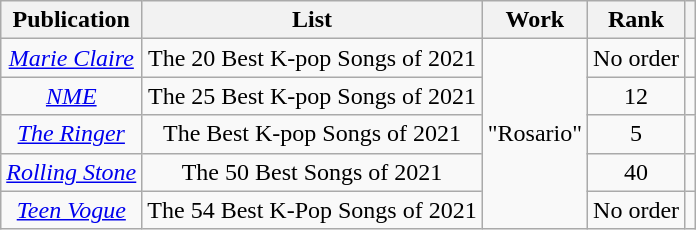<table class="wikitable plainrowheaders sortable" style="text-align:center">
<tr>
<th>Publication</th>
<th>List</th>
<th>Work</th>
<th>Rank</th>
<th class="unsortable"></th>
</tr>
<tr>
<td><em><a href='#'>Marie Claire</a></em></td>
<td>The 20 Best K-pop Songs of 2021</td>
<td rowspan="5">"Rosario"</td>
<td>No order</td>
<td></td>
</tr>
<tr>
<td><em><a href='#'>NME</a></em></td>
<td>The 25 Best K-pop Songs of 2021</td>
<td>12</td>
<td></td>
</tr>
<tr>
<td><em><a href='#'>The Ringer</a></em></td>
<td>The Best K-pop Songs of 2021</td>
<td>5</td>
<td></td>
</tr>
<tr>
<td><em><a href='#'>Rolling Stone</a></em></td>
<td>The 50 Best Songs of 2021</td>
<td>40</td>
<td></td>
</tr>
<tr>
<td><em><a href='#'>Teen Vogue</a></em></td>
<td>The 54 Best K-Pop Songs of 2021</td>
<td>No order</td>
<td></td>
</tr>
</table>
